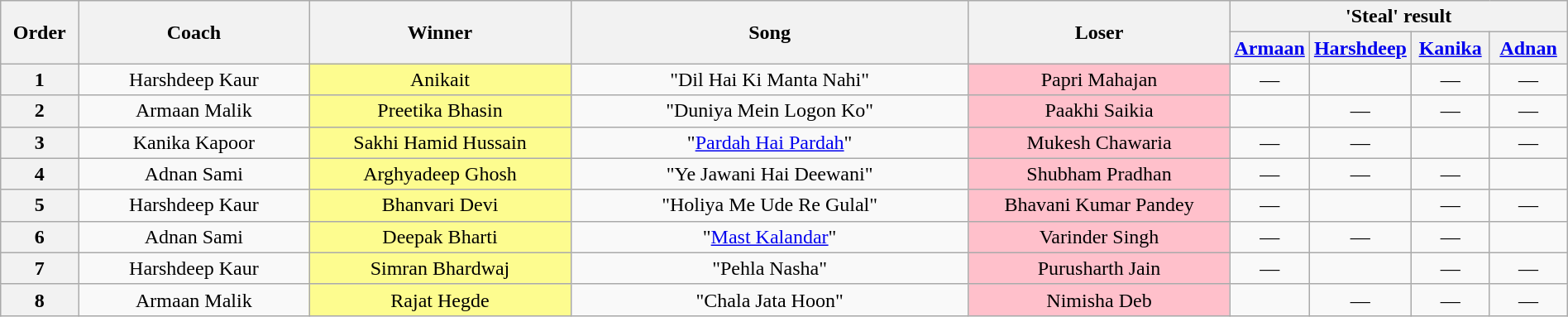<table class="wikitable" style="text-align: center; width:100%;">
<tr>
<th rowspan="2" style="width:05%;">Order</th>
<th rowspan="2" style="width:15%;">Coach</th>
<th rowspan="2" style="width:17%;">Winner</th>
<th rowspan="2" style="width:26%;">Song</th>
<th rowspan="2" style="width:17%;">Loser</th>
<th colspan="4" style="width:20%;">'Steal' result</th>
</tr>
<tr>
<th style="width:05%;"><a href='#'>Armaan</a></th>
<th style="width:05%;"><a href='#'>Harshdeep</a></th>
<th style="width:05%;"><a href='#'>Kanika</a></th>
<th style="width:05%;"><a href='#'>Adnan</a></th>
</tr>
<tr>
<th>1</th>
<td>Harshdeep Kaur</td>
<td style="background:#FDFC8F;">Anikait</td>
<td>"Dil Hai Ki Manta Nahi"</td>
<td bgcolor="pink">Papri Mahajan</td>
<td>—</td>
<td></td>
<td>—</td>
<td>—</td>
</tr>
<tr>
<th>2</th>
<td>Armaan Malik</td>
<td style="background:#FDFC8F;">Preetika Bhasin</td>
<td>"Duniya Mein Logon Ko"</td>
<td bgcolor="pink">Paakhi Saikia</td>
<td></td>
<td>—</td>
<td>—</td>
<td>—</td>
</tr>
<tr>
<th>3</th>
<td>Kanika Kapoor</td>
<td style="background:#FDFC8F;">Sakhi Hamid Hussain</td>
<td>"<a href='#'>Pardah Hai Pardah</a>"</td>
<td bgcolor="pink">Mukesh Chawaria</td>
<td>—</td>
<td>—</td>
<td></td>
<td>—</td>
</tr>
<tr>
<th>4</th>
<td>Adnan Sami</td>
<td style="background:#FDFC8F;">Arghyadeep Ghosh</td>
<td>"Ye Jawani Hai Deewani"</td>
<td bgcolor="pink">Shubham Pradhan</td>
<td>—</td>
<td>—</td>
<td>—</td>
<td></td>
</tr>
<tr>
<th>5</th>
<td>Harshdeep Kaur</td>
<td style="background:#FDFC8F;">Bhanvari Devi</td>
<td>"Holiya Me Ude Re Gulal"</td>
<td bgcolor="pink">Bhavani Kumar Pandey</td>
<td>—</td>
<td></td>
<td>—</td>
<td>—</td>
</tr>
<tr>
<th>6</th>
<td>Adnan Sami</td>
<td style="background:#FDFC8F;">Deepak Bharti</td>
<td>"<a href='#'>Mast Kalandar</a>"</td>
<td bgcolor="pink">Varinder Singh</td>
<td>—</td>
<td>—</td>
<td>—</td>
<td></td>
</tr>
<tr>
<th>7</th>
<td>Harshdeep Kaur</td>
<td style="background:#FDFC8F;">Simran Bhardwaj</td>
<td>"Pehla Nasha"</td>
<td bgcolor="pink">Purusharth Jain</td>
<td>—</td>
<td></td>
<td>—</td>
<td>—</td>
</tr>
<tr>
<th>8</th>
<td>Armaan Malik</td>
<td style="background:#FDFC8F;">Rajat Hegde</td>
<td>"Chala Jata Hoon"</td>
<td bgcolor="pink">Nimisha Deb</td>
<td></td>
<td>—</td>
<td>—</td>
<td>—</td>
</tr>
</table>
